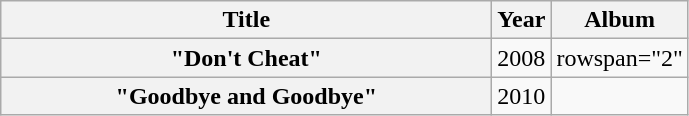<table class="wikitable plainrowheaders" style="text-align:center">
<tr>
<th style="width:20em">Title</th>
<th scope="col">Year</th>
<th>Album</th>
</tr>
<tr>
<th scope="row">"Don't Cheat" </th>
<td>2008</td>
<td>rowspan="2" </td>
</tr>
<tr>
<th scope="row">"Goodbye and Goodbye" </th>
<td>2010</td>
</tr>
</table>
